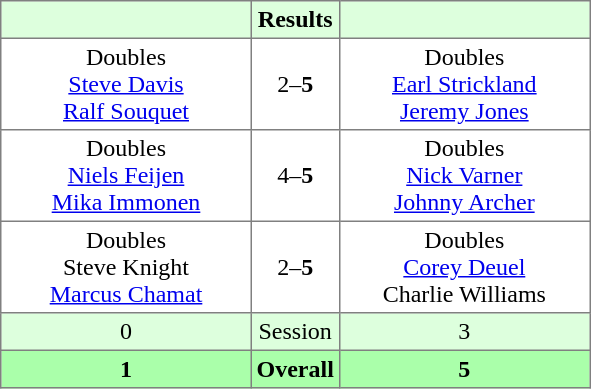<table border="1" cellpadding="3" style="border-collapse: collapse;">
<tr bgcolor="#ddffdd">
<th width="160"></th>
<th>Results</th>
<th width="160"></th>
</tr>
<tr>
<td align="center">Doubles<br><a href='#'>Steve Davis</a><br><a href='#'>Ralf Souquet</a></td>
<td align="center">2–<strong>5</strong></td>
<td align="center">Doubles<br><a href='#'>Earl Strickland</a><br><a href='#'>Jeremy Jones</a></td>
</tr>
<tr>
<td align="center">Doubles<br><a href='#'>Niels Feijen</a><br><a href='#'>Mika Immonen</a></td>
<td align="center">4–<strong>5</strong></td>
<td align="center">Doubles<br><a href='#'>Nick Varner</a><br><a href='#'>Johnny Archer</a></td>
</tr>
<tr>
<td align="center">Doubles<br>Steve Knight<br><a href='#'>Marcus Chamat</a></td>
<td align="center">2–<strong>5</strong></td>
<td align="center">Doubles<br><a href='#'>Corey Deuel</a><br>Charlie Williams</td>
</tr>
<tr bgcolor="#ddffdd">
<td align="center">0</td>
<td align="center">Session</td>
<td align="center">3</td>
</tr>
<tr bgcolor="#aaffaa">
<th align="center">1</th>
<th align="center">Overall</th>
<th align="center">5</th>
</tr>
</table>
